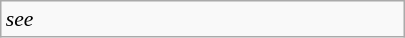<table class="wikitable floatright" style="font-size: 0.9em; width: 270px">
<tr>
<td><em>see </em></td>
</tr>
</table>
